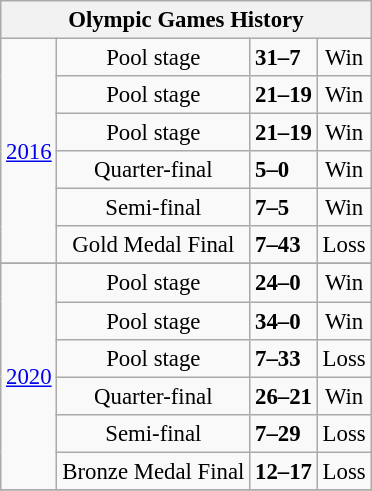<table class="wikitable" style="text-align: center;font-size:95%;">
<tr>
<th colspan=4>Olympic Games History</th>
</tr>
<tr>
<td rowspan=6><a href='#'>2016</a></td>
<td>Pool stage</td>
<td align="left"> <strong>31–7</strong> </td>
<td>Win</td>
</tr>
<tr>
<td>Pool stage</td>
<td align="left"> <strong>21–19</strong> </td>
<td>Win</td>
</tr>
<tr>
<td>Pool stage</td>
<td align="left"> <strong>21–19</strong> </td>
<td>Win</td>
</tr>
<tr>
<td>Quarter-final</td>
<td align="left"> <strong>5–0</strong> </td>
<td>Win</td>
</tr>
<tr>
<td>Semi-final</td>
<td align="left"> <strong>7–5</strong> </td>
<td>Win</td>
</tr>
<tr>
<td>Gold Medal Final</td>
<td align="left"> <strong>7–43</strong> </td>
<td>Loss</td>
</tr>
<tr>
</tr>
<tr>
<td rowspan=6><a href='#'>2020</a></td>
<td>Pool stage</td>
<td align="left"> <strong>24–0</strong> </td>
<td>Win</td>
</tr>
<tr>
<td>Pool stage</td>
<td align="left"> <strong>34–0</strong> </td>
<td>Win</td>
</tr>
<tr>
<td>Pool stage</td>
<td align="left"> <strong>7–33</strong> </td>
<td>Loss</td>
</tr>
<tr>
<td>Quarter-final</td>
<td align="left"> <strong>26–21</strong> </td>
<td>Win</td>
</tr>
<tr>
<td>Semi-final</td>
<td align="left"> <strong>7–29</strong> </td>
<td>Loss</td>
</tr>
<tr>
<td>Bronze Medal Final</td>
<td align="left"> <strong>12–17</strong> </td>
<td>Loss</td>
</tr>
<tr>
</tr>
</table>
